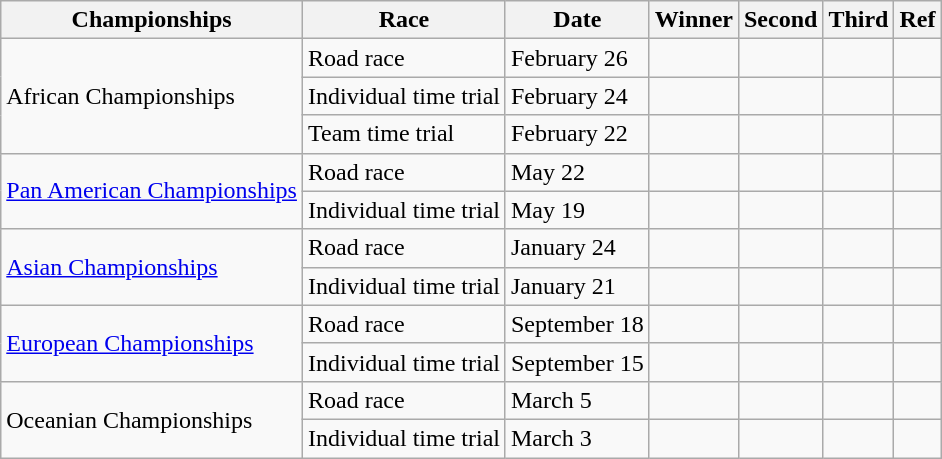<table class="wikitable plainrowheaders">
<tr>
<th>Championships</th>
<th>Race</th>
<th>Date</th>
<th>Winner</th>
<th>Second</th>
<th>Third</th>
<th>Ref</th>
</tr>
<tr>
<td rowspan=3>African Championships<br></td>
<td>Road race</td>
<td>February 26</td>
<td></td>
<td></td>
<td></td>
<td></td>
</tr>
<tr>
<td>Individual time trial</td>
<td>February 24</td>
<td></td>
<td></td>
<td></td>
<td></td>
</tr>
<tr>
<td>Team time trial</td>
<td>February 22</td>
<td></td>
<td></td>
<td></td>
<td></td>
</tr>
<tr>
<td rowspan=2><a href='#'>Pan American Championships</a><br></td>
<td>Road race</td>
<td>May 22</td>
<td></td>
<td></td>
<td></td>
<td></td>
</tr>
<tr>
<td>Individual time trial</td>
<td>May 19</td>
<td></td>
<td></td>
<td></td>
<td></td>
</tr>
<tr>
<td rowspan=2><a href='#'>Asian Championships</a><br></td>
<td>Road race</td>
<td>January 24</td>
<td></td>
<td></td>
<td></td>
<td></td>
</tr>
<tr>
<td>Individual time trial</td>
<td>January 21</td>
<td></td>
<td></td>
<td></td>
<td></td>
</tr>
<tr>
<td rowspan=2><a href='#'>European Championships</a><br></td>
<td>Road race</td>
<td>September 18</td>
<td></td>
<td></td>
<td></td>
<td></td>
</tr>
<tr>
<td>Individual time trial</td>
<td>September 15</td>
<td></td>
<td></td>
<td></td>
<td></td>
</tr>
<tr>
<td rowspan=2>Oceanian Championships<br></td>
<td>Road race</td>
<td>March 5</td>
<td></td>
<td></td>
<td></td>
<td></td>
</tr>
<tr>
<td>Individual time trial</td>
<td>March 3</td>
<td></td>
<td></td>
<td></td>
<td></td>
</tr>
</table>
